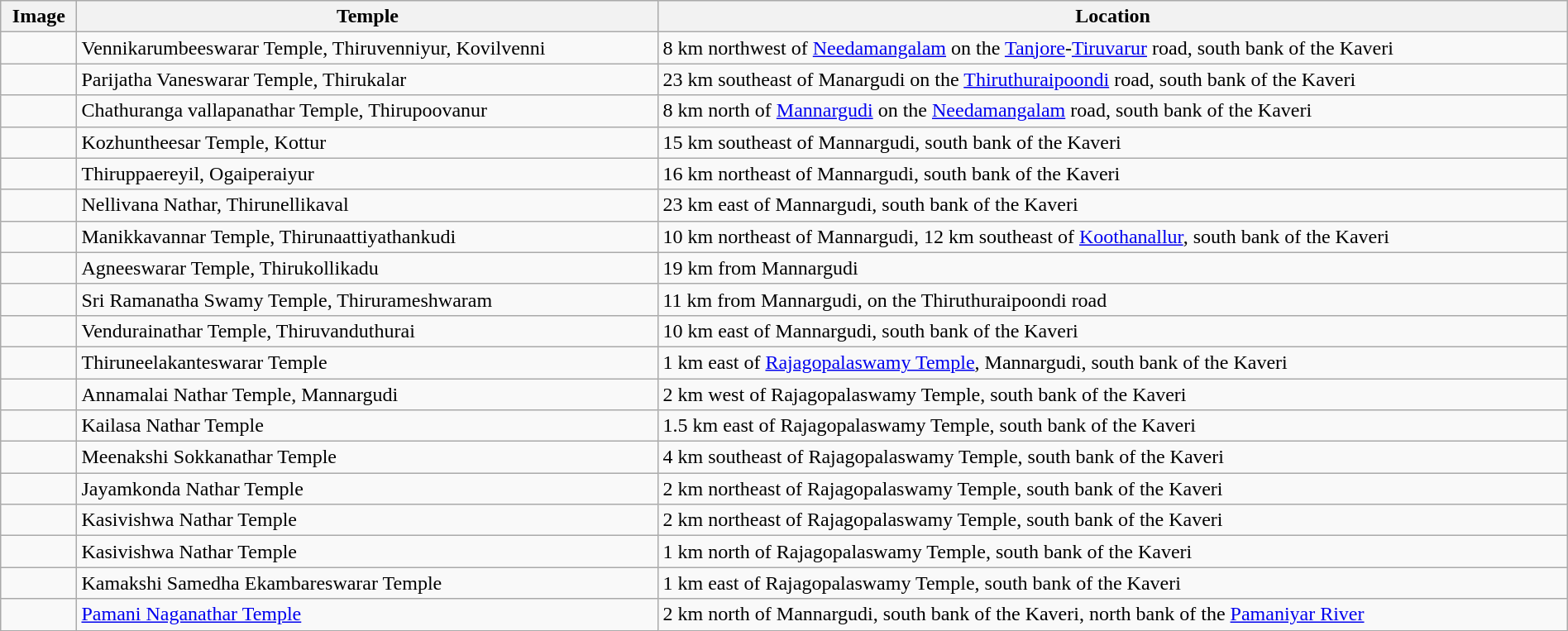<table class="wikitable" border="1" width="100%">
<tr>
<th>Image</th>
<th>Temple</th>
<th>Location</th>
</tr>
<tr>
<td></td>
<td>Vennikarumbeeswarar Temple, Thiruvenniyur, Kovilvenni</td>
<td>8 km northwest of <a href='#'>Needamangalam</a> on the <a href='#'>Tanjore</a>-<a href='#'>Tiruvarur</a> road, south bank of the Kaveri</td>
</tr>
<tr>
<td></td>
<td>Parijatha Vaneswarar Temple, Thirukalar</td>
<td>23 km southeast of Manargudi on the <a href='#'>Thiruthuraipoondi</a> road, south bank of the Kaveri</td>
</tr>
<tr>
<td> </td>
<td>Chathuranga vallapanathar Temple, Thirupoovanur</td>
<td>8 km north of <a href='#'>Mannargudi</a> on the <a href='#'>Needamangalam</a> road, south bank of the Kaveri</td>
</tr>
<tr>
<td> </td>
<td>Kozhuntheesar Temple, Kottur</td>
<td>15 km southeast of Mannargudi, south bank of the Kaveri</td>
</tr>
<tr>
<td></td>
<td>Thiruppaereyil, Ogaiperaiyur</td>
<td>16 km northeast of Mannargudi, south bank of the Kaveri</td>
</tr>
<tr>
<td></td>
<td>Nellivana Nathar, Thirunellikaval</td>
<td>23 km east of Mannargudi, south bank of the Kaveri</td>
</tr>
<tr>
<td></td>
<td>Manikkavannar Temple, Thirunaattiyathankudi</td>
<td>10 km northeast of Mannargudi, 12 km southeast of <a href='#'>Koothanallur</a>, south bank of the Kaveri</td>
</tr>
<tr>
<td></td>
<td>Agneeswarar Temple, Thirukollikadu</td>
<td>19 km from Mannargudi</td>
</tr>
<tr>
<td></td>
<td>Sri Ramanatha Swamy Temple, Thirurameshwaram</td>
<td>11 km from Mannargudi, on the Thiruthuraipoondi road</td>
</tr>
<tr>
<td> </td>
<td>Vendurainathar Temple, Thiruvanduthurai</td>
<td>10 km east of Mannargudi, south bank of the Kaveri</td>
</tr>
<tr>
<td></td>
<td>Thiruneelakanteswarar Temple</td>
<td>1 km east of <a href='#'>Rajagopalaswamy Temple</a>, Mannargudi, south bank of the Kaveri</td>
</tr>
<tr>
<td></td>
<td>Annamalai Nathar Temple, Mannargudi</td>
<td>2 km west of Rajagopalaswamy Temple, south bank of the Kaveri</td>
</tr>
<tr>
<td></td>
<td>Kailasa Nathar Temple</td>
<td>1.5 km east of Rajagopalaswamy Temple, south bank of the Kaveri</td>
</tr>
<tr>
<td></td>
<td>Meenakshi Sokkanathar Temple</td>
<td>4 km southeast of Rajagopalaswamy Temple, south bank of the Kaveri</td>
</tr>
<tr>
<td> </td>
<td>Jayamkonda Nathar Temple</td>
<td>2 km northeast of Rajagopalaswamy Temple, south bank of the Kaveri</td>
</tr>
<tr>
<td></td>
<td>Kasivishwa Nathar Temple</td>
<td>2 km northeast of Rajagopalaswamy Temple, south bank of the Kaveri</td>
</tr>
<tr>
<td></td>
<td>Kasivishwa Nathar Temple</td>
<td>1 km north of Rajagopalaswamy Temple, south bank of the Kaveri</td>
</tr>
<tr>
<td></td>
<td>Kamakshi Samedha Ekambareswarar Temple</td>
<td>1 km east of Rajagopalaswamy Temple, south bank of the Kaveri</td>
</tr>
<tr>
<td></td>
<td><a href='#'>Pamani Naganathar Temple</a></td>
<td>2 km north of Mannargudi, south bank of the Kaveri, north bank of the <a href='#'>Pamaniyar River</a></td>
</tr>
</table>
